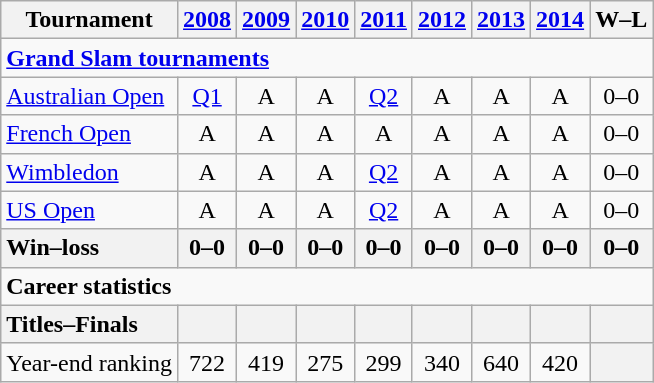<table class=wikitable style=text-align:center>
<tr>
<th>Tournament</th>
<th><a href='#'>2008</a></th>
<th><a href='#'>2009</a></th>
<th><a href='#'>2010</a></th>
<th><a href='#'>2011</a></th>
<th><a href='#'>2012</a></th>
<th><a href='#'>2013</a></th>
<th><a href='#'>2014</a></th>
<th>W–L</th>
</tr>
<tr>
<td colspan=10 align=left><strong><a href='#'>Grand Slam tournaments</a></strong></td>
</tr>
<tr>
<td align=left><a href='#'>Australian Open</a></td>
<td><a href='#'>Q1</a></td>
<td>A</td>
<td>A</td>
<td><a href='#'>Q2</a></td>
<td>A</td>
<td>A</td>
<td>A</td>
<td>0–0</td>
</tr>
<tr>
<td align=left><a href='#'>French Open</a></td>
<td>A</td>
<td>A</td>
<td>A</td>
<td>A</td>
<td>A</td>
<td>A</td>
<td>A</td>
<td>0–0</td>
</tr>
<tr>
<td align=left><a href='#'>Wimbledon</a></td>
<td>A</td>
<td>A</td>
<td>A</td>
<td><a href='#'>Q2</a></td>
<td>A</td>
<td>A</td>
<td>A</td>
<td>0–0</td>
</tr>
<tr>
<td align=left><a href='#'>US Open</a></td>
<td>A</td>
<td>A</td>
<td>A</td>
<td><a href='#'>Q2</a></td>
<td>A</td>
<td>A</td>
<td>A</td>
<td>0–0</td>
</tr>
<tr>
<th style=text-align:left>Win–loss</th>
<th>0–0</th>
<th>0–0</th>
<th>0–0</th>
<th>0–0</th>
<th>0–0</th>
<th>0–0</th>
<th>0–0</th>
<th>0–0</th>
</tr>
<tr>
<td colspan=11 align=left><strong>Career statistics</strong></td>
</tr>
<tr>
<th style=text-align:left>Titles–Finals</th>
<th></th>
<th></th>
<th></th>
<th></th>
<th></th>
<th></th>
<th></th>
<th></th>
</tr>
<tr>
<td align=left>Year-end ranking</td>
<td>722</td>
<td>419</td>
<td>275</td>
<td>299</td>
<td>340</td>
<td>640</td>
<td>420</td>
<th></th>
</tr>
</table>
